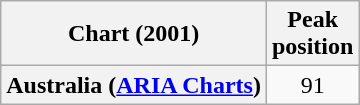<table class="wikitable sortable plainrowheaders" style="text-align:center">
<tr>
<th scope="col">Chart (2001)</th>
<th scope="col">Peak<br>position</th>
</tr>
<tr>
<th scope="row">Australia (<a href='#'>ARIA Charts</a>)</th>
<td>91</td>
</tr>
</table>
